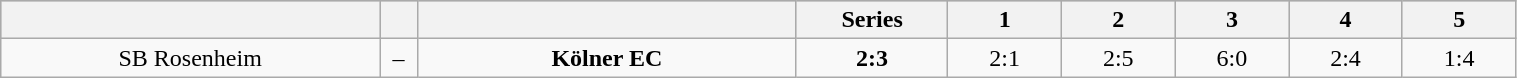<table class="wikitable" width="80%">
<tr style="background-color:#c0c0c0;">
<th style="width:25%;"></th>
<th style="width:2.5%;"></th>
<th style="width:25%;"></th>
<th style="width:10%;">Series</th>
<th style="width:7.5%;">1</th>
<th style="width:7.5%;">2</th>
<th style="width:7.5%;">3</th>
<th style="width:7.5%;">4</th>
<th style="width:7.5%;">5</th>
</tr>
<tr align="center">
<td>SB Rosenheim</td>
<td>–</td>
<td><strong>Kölner EC</strong></td>
<td><strong>2:3</strong></td>
<td>2:1</td>
<td>2:5</td>
<td>6:0</td>
<td>2:4</td>
<td>1:4</td>
</tr>
</table>
